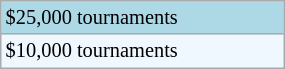<table class="wikitable"  style="font-size:85%; width:15%;">
<tr style="background:lightblue;">
<td>$25,000 tournaments</td>
</tr>
<tr style="background:#f0f8ff;">
<td>$10,000 tournaments</td>
</tr>
</table>
